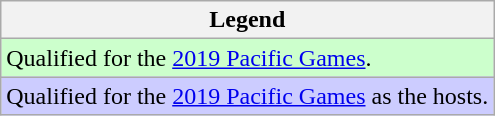<table class="wikitable">
<tr>
<th>Legend</th>
</tr>
<tr bgcolor=ccffcc>
<td>Qualified for the <a href='#'>2019 Pacific Games</a>.</td>
</tr>
<tr bgcolor=ccccff>
<td>Qualified for the <a href='#'>2019 Pacific Games</a> as the hosts.</td>
</tr>
</table>
